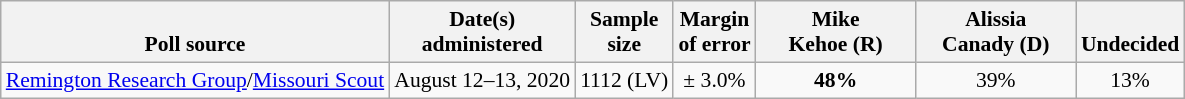<table class="wikitable" style="font-size:90%;text-align:center;">
<tr valign=bottom>
<th>Poll source</th>
<th>Date(s)<br>administered</th>
<th>Sample<br>size</th>
<th>Margin<br>of error</th>
<th style="width:100px;">Mike<br>Kehoe (R)</th>
<th style="width:100px;">Alissia<br>Canady (D)</th>
<th>Undecided</th>
</tr>
<tr>
<td style="text-align:left;"><a href='#'>Remington Research Group</a>/<a href='#'>Missouri Scout</a></td>
<td>August 12–13, 2020</td>
<td>1112 (LV)</td>
<td>± 3.0%</td>
<td><strong>48%</strong></td>
<td>39%</td>
<td>13%</td>
</tr>
</table>
